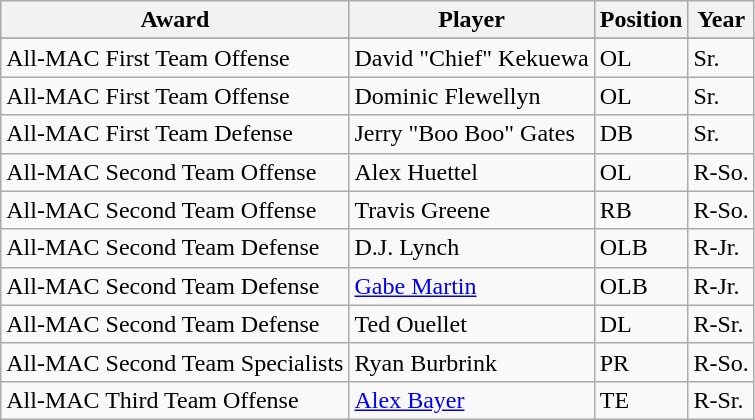<table class="wikitable" border="1">
<tr align=center>
<th style= >Award</th>
<th style= >Player</th>
<th style= >Position</th>
<th style= >Year</th>
</tr>
<tr align="center">
</tr>
<tr>
<td>All-MAC First Team Offense</td>
<td>David "Chief" Kekuewa</td>
<td>OL</td>
<td>Sr.</td>
</tr>
<tr>
<td>All-MAC First Team Offense</td>
<td>Dominic Flewellyn</td>
<td>OL</td>
<td>Sr.</td>
</tr>
<tr>
<td>All-MAC First Team Defense</td>
<td>Jerry "Boo Boo" Gates</td>
<td>DB</td>
<td>Sr.</td>
</tr>
<tr>
<td>All-MAC Second Team Offense</td>
<td>Alex Huettel</td>
<td>OL</td>
<td>R-So.</td>
</tr>
<tr>
<td>All-MAC Second Team Offense</td>
<td>Travis Greene</td>
<td>RB</td>
<td>R-So.</td>
</tr>
<tr>
<td>All-MAC Second Team Defense</td>
<td>D.J. Lynch</td>
<td>OLB</td>
<td>R-Jr.</td>
</tr>
<tr>
<td>All-MAC Second Team Defense</td>
<td><a href='#'>Gabe Martin</a></td>
<td>OLB</td>
<td>R-Jr.</td>
</tr>
<tr>
<td>All-MAC Second Team Defense</td>
<td>Ted Ouellet</td>
<td>DL</td>
<td>R-Sr.</td>
</tr>
<tr>
<td>All-MAC Second Team Specialists</td>
<td>Ryan Burbrink</td>
<td>PR</td>
<td>R-So.</td>
</tr>
<tr>
<td>All-MAC Third Team Offense</td>
<td><a href='#'>Alex Bayer</a></td>
<td>TE</td>
<td>R-Sr.</td>
</tr>
</table>
